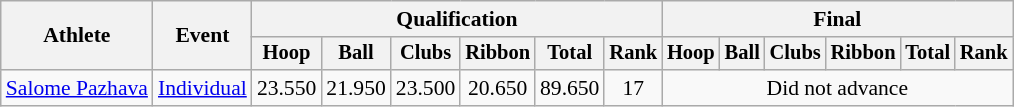<table class=wikitable style="font-size:90%">
<tr>
<th rowspan=2>Athlete</th>
<th rowspan=2>Event</th>
<th colspan=6>Qualification</th>
<th colspan=6>Final</th>
</tr>
<tr style="font-size:95%">
<th>Hoop</th>
<th>Ball</th>
<th>Clubs</th>
<th>Ribbon</th>
<th>Total</th>
<th>Rank</th>
<th>Hoop</th>
<th>Ball</th>
<th>Clubs</th>
<th>Ribbon</th>
<th>Total</th>
<th>Rank</th>
</tr>
<tr align=center>
<td align=left><a href='#'>Salome Pazhava</a></td>
<td align=left><a href='#'>Individual</a></td>
<td>23.550</td>
<td>21.950</td>
<td>23.500</td>
<td>20.650</td>
<td>89.650</td>
<td>17</td>
<td colspan="6">Did not advance</td>
</tr>
</table>
